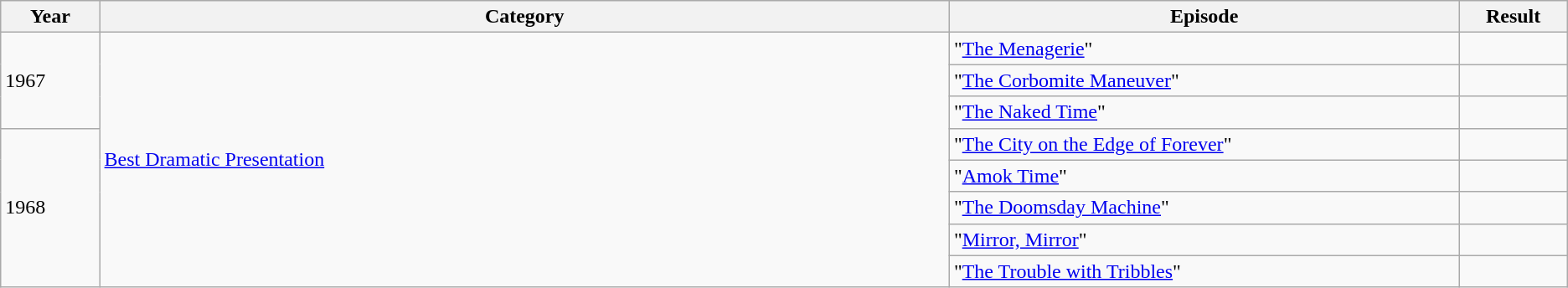<table class="wikitable">
<tr>
<th width="3.5%">Year</th>
<th width="30%">Category</th>
<th width="18%">Episode</th>
<th width="3.5%">Result</th>
</tr>
<tr>
<td rowspan=3>1967</td>
<td rowspan="8"><a href='#'>Best Dramatic Presentation</a></td>
<td>"<a href='#'>The Menagerie</a>"</td>
<td></td>
</tr>
<tr>
<td>"<a href='#'>The Corbomite Maneuver</a>"</td>
<td></td>
</tr>
<tr>
<td>"<a href='#'>The Naked Time</a>"</td>
<td></td>
</tr>
<tr>
<td rowspan=5>1968</td>
<td>"<a href='#'>The City on the Edge of Forever</a>"</td>
<td></td>
</tr>
<tr>
<td>"<a href='#'>Amok Time</a>"</td>
<td></td>
</tr>
<tr>
<td>"<a href='#'>The Doomsday Machine</a>"</td>
<td></td>
</tr>
<tr>
<td>"<a href='#'>Mirror, Mirror</a>"</td>
<td></td>
</tr>
<tr>
<td>"<a href='#'>The Trouble with Tribbles</a>"</td>
<td></td>
</tr>
</table>
